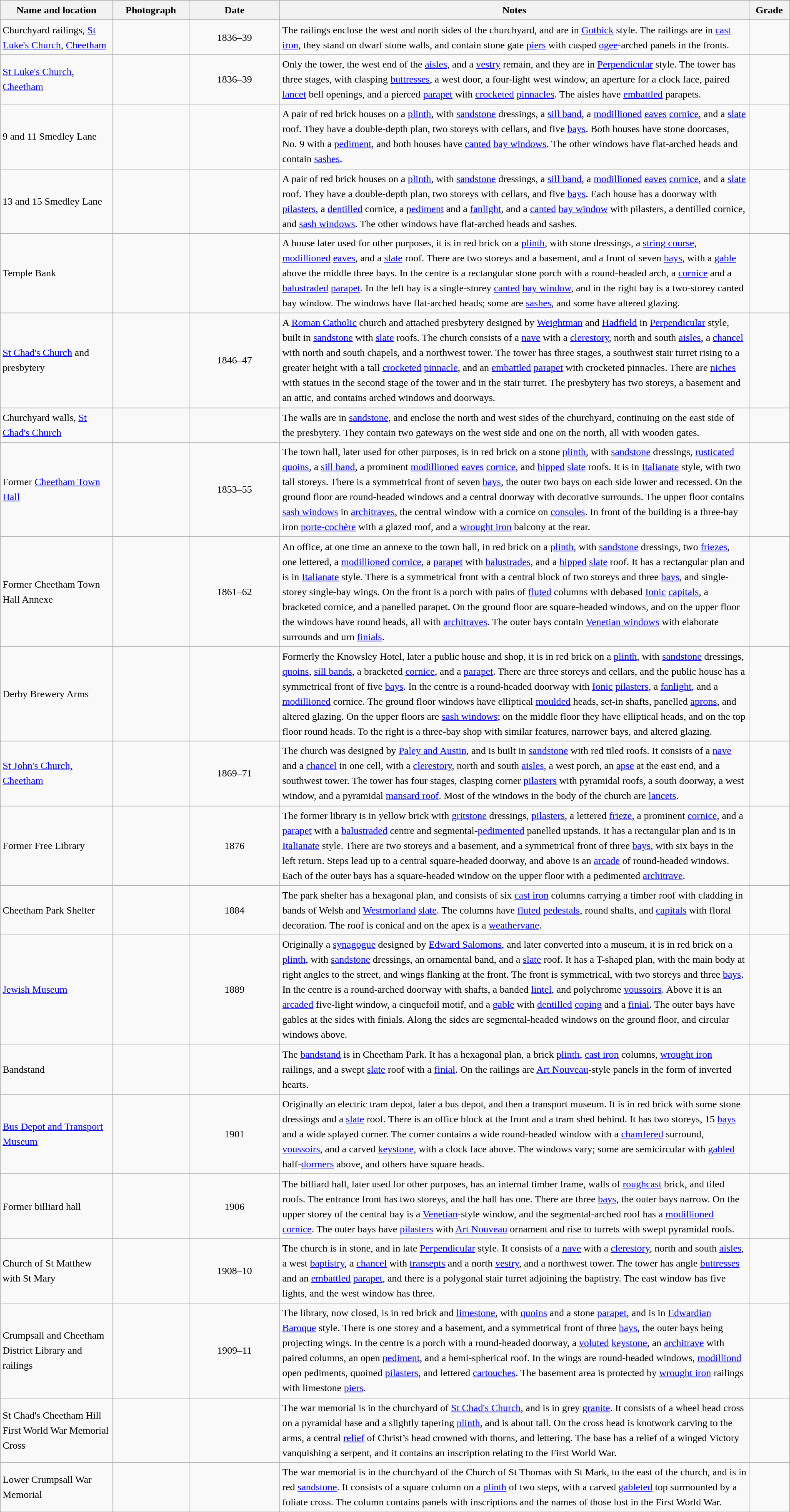<table class="wikitable sortable plainrowheaders" style="width:100%; border:0; text-align:left; line-height:150%;">
<tr>
<th scope="col" style="width:150px">Name and location</th>
<th scope="col" style="width:100px" class="unsortable">Photograph</th>
<th scope="col" style="width:120px">Date</th>
<th scope="col" style="width:650px" class="unsortable">Notes</th>
<th scope="col" style="width:50px">Grade</th>
</tr>
<tr>
<td>Churchyard railings, <a href='#'>St Luke's Church</a>, <a href='#'>Cheetham</a><br><small></small></td>
<td></td>
<td align="center">1836–39</td>
<td>The railings enclose the west and north sides of the churchyard, and are in <a href='#'>Gothick</a> style. The railings are in <a href='#'>cast iron</a>, they stand on dwarf stone walls, and contain stone gate <a href='#'>piers</a> with cusped <a href='#'>ogee</a>-arched panels in the fronts.</td>
<td align="center" ></td>
</tr>
<tr>
<td><a href='#'>St Luke's Church</a>, <a href='#'>Cheetham</a><br><small></small></td>
<td></td>
<td align="center">1836–39</td>
<td>Only the tower, the west end of the <a href='#'>aisles</a>, and a <a href='#'>vestry</a> remain, and they are in <a href='#'>Perpendicular</a> style. The tower has three stages, with clasping <a href='#'>buttresses</a>, a west door, a four-light west window, an aperture for a clock face, paired <a href='#'>lancet</a> bell openings, and a pierced <a href='#'>parapet</a> with <a href='#'>crocketed</a> <a href='#'>pinnacles</a>. The aisles have <a href='#'>embattled</a> parapets.</td>
<td align="center" ></td>
</tr>
<tr>
<td>9 and 11 Smedley Lane<br><small></small></td>
<td></td>
<td align="center"></td>
<td>A pair of red brick houses on a <a href='#'>plinth</a>, with <a href='#'>sandstone</a> dressings, a <a href='#'>sill band</a>, a <a href='#'>modillioned</a> <a href='#'>eaves</a> <a href='#'>cornice</a>, and a <a href='#'>slate</a> roof. They have a double-depth plan, two storeys with cellars, and five <a href='#'>bays</a>. Both houses have stone doorcases, No. 9 with a <a href='#'>pediment</a>, and both houses have <a href='#'>canted</a> <a href='#'>bay windows</a>. The other windows have flat-arched heads and contain <a href='#'>sashes</a>.</td>
<td align="center" ></td>
</tr>
<tr>
<td>13 and 15 Smedley Lane<br><small></small></td>
<td></td>
<td align="center"></td>
<td>A pair of red brick houses on a <a href='#'>plinth</a>, with <a href='#'>sandstone</a> dressings, a <a href='#'>sill band</a>, a <a href='#'>modillioned</a> <a href='#'>eaves</a> <a href='#'>cornice</a>, and a <a href='#'>slate</a> roof. They have a double-depth plan, two storeys with cellars, and five <a href='#'>bays</a>. Each house has a doorway with <a href='#'>pilasters</a>, a <a href='#'>dentilled</a> cornice, a <a href='#'>pediment</a> and a <a href='#'>fanlight</a>, and a <a href='#'>canted</a> <a href='#'>bay window</a> with pilasters, a dentilled cornice, and <a href='#'>sash windows</a>. The other windows have flat-arched heads and sashes.</td>
<td align="center" ></td>
</tr>
<tr>
<td>Temple Bank<br><small></small></td>
<td></td>
<td align="center"></td>
<td>A house later used for other purposes, it is in red brick on a <a href='#'>plinth</a>, with stone dressings, a <a href='#'>string course</a>, <a href='#'>modillioned</a> <a href='#'>eaves</a>, and a <a href='#'>slate</a> roof. There are two storeys and a basement, and a front of seven <a href='#'>bays</a>, with a <a href='#'>gable</a> above the middle three bays. In the centre is a rectangular stone porch with a round-headed arch, a <a href='#'>cornice</a> and a <a href='#'>balustraded</a> <a href='#'>parapet</a>. In the left bay is a single-storey <a href='#'>canted</a> <a href='#'>bay window</a>, and in the right bay is a two-storey canted bay window. The windows have flat-arched heads; some are <a href='#'>sashes</a>, and some have altered glazing.</td>
<td align="center" ></td>
</tr>
<tr>
<td><a href='#'>St Chad's Church</a> and presbytery<br><small></small></td>
<td></td>
<td align="center">1846–47</td>
<td>A <a href='#'>Roman Catholic</a> church and attached presbytery designed by <a href='#'>Weightman</a> and <a href='#'>Hadfield</a> in <a href='#'>Perpendicular</a> style, built in <a href='#'>sandstone</a> with <a href='#'>slate</a> roofs. The church consists of a <a href='#'>nave</a> with a <a href='#'>clerestory</a>, north and south <a href='#'>aisles</a>, a <a href='#'>chancel</a> with north and south chapels, and a northwest tower. The tower has three stages, a southwest stair turret rising to a greater height with a tall <a href='#'>crocketed</a> <a href='#'>pinnacle</a>, and an <a href='#'>embattled</a> <a href='#'>parapet</a> with crocketed pinnacles. There are <a href='#'>niches</a> with statues in the second stage of the tower and in the stair turret. The presbytery has two storeys, a basement and an attic, and contains arched windows and doorways.</td>
<td align="center" ></td>
</tr>
<tr>
<td>Churchyard walls, <a href='#'>St Chad's Church</a><br><small></small></td>
<td></td>
<td align="center"></td>
<td>The walls are in <a href='#'>sandstone</a>, and enclose the north and west sides of the churchyard, continuing on the east side of the presbytery. They contain two gateways on the west side and one on the north, all with wooden gates.</td>
<td align="center" ></td>
</tr>
<tr>
<td>Former <a href='#'>Cheetham Town Hall</a><br><small></small></td>
<td></td>
<td align="center">1853–55</td>
<td>The town hall, later used for other purposes, is in red brick on a stone <a href='#'>plinth</a>, with <a href='#'>sandstone</a> dressings, <a href='#'>rusticated</a> <a href='#'>quoins</a>, a <a href='#'>sill band</a>, a prominent <a href='#'>modillioned</a> <a href='#'>eaves</a> <a href='#'>cornice</a>, and <a href='#'>hipped</a> <a href='#'>slate</a> roofs. It is in <a href='#'>Italianate</a> style, with two tall storeys. There is a symmetrical front of seven <a href='#'>bays</a>, the outer two bays on each side lower and recessed. On the ground floor are round-headed windows and a central doorway with decorative surrounds. The upper floor contains <a href='#'>sash windows</a> in <a href='#'>architraves</a>, the central window with a cornice on <a href='#'>consoles</a>. In front of the building is a three-bay iron <a href='#'>porte-cochère</a> with a glazed roof, and a <a href='#'>wrought iron</a> balcony at the rear.</td>
<td align="center" ></td>
</tr>
<tr>
<td>Former Cheetham Town Hall Annexe<br><small></small></td>
<td></td>
<td align="center">1861–62</td>
<td>An office, at one time an annexe to the town hall, in red brick on a <a href='#'>plinth</a>, with <a href='#'>sandstone</a> dressings, two <a href='#'>friezes</a>, one lettered, a <a href='#'>modillioned</a> <a href='#'>cornice</a>, a <a href='#'>parapet</a> with <a href='#'>balustrades</a>, and a <a href='#'>hipped</a> <a href='#'>slate</a> roof. It has a rectangular plan and is in <a href='#'>Italianate</a> style. There is a symmetrical front with a central block of two storeys and three <a href='#'>bays</a>, and single-storey single-bay wings. On the front is a porch with pairs of <a href='#'>fluted</a> columns with debased <a href='#'>Ionic</a> <a href='#'>capitals</a>, a bracketed cornice, and a panelled parapet. On the ground floor are square-headed windows, and on the upper floor the windows have round heads, all with <a href='#'>architraves</a>. The outer bays contain <a href='#'>Venetian windows</a> with elaborate surrounds and urn <a href='#'>finials</a>.</td>
<td align="center" ></td>
</tr>
<tr>
<td>Derby Brewery Arms<br><small></small></td>
<td></td>
<td align="center"></td>
<td>Formerly the Knowsley Hotel, later a public house and shop, it is in red brick on a <a href='#'>plinth</a>, with <a href='#'>sandstone</a> dressings, <a href='#'>quoins</a>, <a href='#'>sill bands</a>, a bracketed <a href='#'>cornice</a>, and a <a href='#'>parapet</a>. There are three storeys and cellars, and the public house has a symmetrical front of five <a href='#'>bays</a>. In the centre is a round-headed doorway with <a href='#'>Ionic</a> <a href='#'>pilasters</a>, a <a href='#'>fanlight</a>, and a <a href='#'>modillioned</a> cornice. The ground floor windows have elliptical <a href='#'>moulded</a> heads, set-in shafts, panelled <a href='#'>aprons</a>, and altered glazing. On the upper floors are <a href='#'>sash windows</a>; on the middle floor they have elliptical heads, and on the top floor round heads. To the right is a three-bay shop with similar features, narrower bays, and altered glazing.</td>
<td align="center" ></td>
</tr>
<tr>
<td><a href='#'>St John's Church, Cheetham</a><br><small></small></td>
<td></td>
<td align="center">1869–71</td>
<td>The church was designed by <a href='#'>Paley and Austin</a>, and is built in <a href='#'>sandstone</a> with red tiled roofs. It consists of a <a href='#'>nave</a> and a <a href='#'>chancel</a> in one cell, with a <a href='#'>clerestory</a>, north and south <a href='#'>aisles</a>, a west porch, an <a href='#'>apse</a> at the east end, and a southwest tower. The tower has four stages, clasping corner <a href='#'>pilasters</a> with pyramidal roofs, a south doorway, a west window, and a pyramidal <a href='#'>mansard roof</a>. Most of the windows in the body of the church are <a href='#'>lancets</a>.</td>
<td align="center" ></td>
</tr>
<tr>
<td>Former Free Library<br><small></small></td>
<td></td>
<td align="center">1876</td>
<td>The former library is in yellow brick with <a href='#'>gritstone</a> dressings, <a href='#'>pilasters</a>, a lettered <a href='#'>frieze</a>, a prominent <a href='#'>cornice</a>, and a <a href='#'>parapet</a> with a <a href='#'>balustraded</a> centre and segmental-<a href='#'>pedimented</a> panelled upstands. It has a rectangular plan and is in <a href='#'>Italianate</a> style. There are two storeys and a basement, and a symmetrical front of three <a href='#'>bays</a>, with six bays in the left return. Steps lead up to a central square-headed doorway, and above is an <a href='#'>arcade</a> of round-headed windows. Each of the outer bays has a square-headed window on the upper floor with a pedimented <a href='#'>architrave</a>.</td>
<td align="center" ></td>
</tr>
<tr>
<td>Cheetham Park Shelter<br><small></small></td>
<td></td>
<td align="center">1884</td>
<td>The park shelter has a hexagonal plan, and consists of six <a href='#'>cast iron</a> columns carrying a timber roof with cladding in bands of Welsh and <a href='#'>Westmorland</a> <a href='#'>slate</a>. The columns have <a href='#'>fluted</a> <a href='#'>pedestals</a>, round shafts, and <a href='#'>capitals</a> with floral decoration. The roof is conical and on the apex is a <a href='#'>weathervane</a>.</td>
<td align="center" ></td>
</tr>
<tr>
<td><a href='#'>Jewish Museum</a><br><small></small></td>
<td></td>
<td align="center">1889</td>
<td>Originally a <a href='#'>synagogue</a> designed by <a href='#'>Edward Salomons</a>, and later converted into a museum, it is in red brick on a <a href='#'>plinth</a>, with <a href='#'>sandstone</a> dressings, an ornamental band, and a <a href='#'>slate</a> roof. It has a T-shaped plan, with the main body at right angles to the street, and wings flanking at the front. The front is symmetrical, with two storeys and three <a href='#'>bays</a>. In the centre is a round-arched doorway with shafts, a banded <a href='#'>lintel</a>, and polychrome <a href='#'>voussoirs</a>. Above it is an <a href='#'>arcaded</a> five-light window, a cinquefoil motif, and a <a href='#'>gable</a> with <a href='#'>dentilled</a> <a href='#'>coping</a> and a <a href='#'>finial</a>. The outer bays have gables at the sides with finials. Along the sides are segmental-headed windows on the ground floor, and circular windows above.</td>
<td align="center" ></td>
</tr>
<tr>
<td>Bandstand<br><small></small></td>
<td></td>
<td align="center"></td>
<td>The <a href='#'>bandstand</a> is in Cheetham Park. It has a hexagonal plan, a brick <a href='#'>plinth</a>, <a href='#'>cast iron</a> columns, <a href='#'>wrought iron</a> railings, and a swept <a href='#'>slate</a> roof with a <a href='#'>finial</a>. On the railings are <a href='#'>Art Nouveau</a>-style panels in the form of inverted hearts.</td>
<td align="center" ></td>
</tr>
<tr>
<td><a href='#'>Bus Depot and Transport Museum</a><br><small></small></td>
<td></td>
<td align="center">1901</td>
<td>Originally an electric tram depot, later a bus depot, and then a transport museum. It is in red brick with some stone dressings and a <a href='#'>slate</a> roof. There is an office block at the front and a tram shed behind. It has two storeys, 15 <a href='#'>bays</a> and a wide splayed corner. The corner contains a wide round-headed window with a <a href='#'>chamfered</a> surround, <a href='#'>voussoirs</a>, and a carved <a href='#'>keystone</a>, with a clock face above. The windows vary; some are semicircular with <a href='#'>gabled</a> half-<a href='#'>dormers</a> above, and others have square heads.</td>
<td align="center" ></td>
</tr>
<tr>
<td>Former billiard hall<br><small></small></td>
<td></td>
<td align="center">1906</td>
<td>The billiard hall, later used for other purposes, has an internal timber frame, walls of <a href='#'>roughcast</a> brick, and tiled roofs. The entrance front has two storeys, and the hall has one. There are three <a href='#'>bays</a>, the outer bays narrow. On the upper storey of the central bay is a <a href='#'>Venetian</a>-style window, and the segmental-arched roof has a <a href='#'>modillioned</a> <a href='#'>cornice</a>. The outer bays have <a href='#'>pilasters</a> with <a href='#'>Art Nouveau</a> ornament and rise to turrets with swept pyramidal roofs.</td>
<td align="center" ></td>
</tr>
<tr>
<td>Church of St Matthew with St Mary<br><small></small></td>
<td></td>
<td align="center">1908–10</td>
<td>The church is in stone, and in late <a href='#'>Perpendicular</a> style. It consists of a <a href='#'>nave</a> with a <a href='#'>clerestory</a>, north and south <a href='#'>aisles</a>, a west <a href='#'>baptistry</a>, a <a href='#'>chancel</a> with <a href='#'>transepts</a> and a north <a href='#'>vestry</a>, and a northwest tower. The tower has angle <a href='#'>buttresses</a> and an <a href='#'>embattled</a> <a href='#'>parapet</a>, and there is a polygonal stair turret adjoining the baptistry. The east window has five lights, and the west window has three.</td>
<td align="center" ></td>
</tr>
<tr>
<td>Crumpsall and Cheetham District Library and railings<br><small></small></td>
<td></td>
<td align="center">1909–11</td>
<td>The library, now closed, is in red brick and <a href='#'>limestone</a>, with <a href='#'>quoins</a> and a stone <a href='#'>parapet</a>, and is in <a href='#'>Edwardian Baroque</a> style. There is one storey and a basement, and a symmetrical front of three <a href='#'>bays</a>, the outer bays being projecting wings. In the centre is a porch with a round-headed doorway, a <a href='#'>voluted</a> <a href='#'>keystone</a>, an <a href='#'>architrave</a> with paired columns, an open <a href='#'>pediment</a>, and a hemi-spherical roof. In the wings are round-headed windows, <a href='#'>modilliond</a> open pediments, quoined <a href='#'>pilasters</a>, and lettered <a href='#'>cartouches</a>. The basement area is protected by <a href='#'>wrought iron</a> railings with limestone <a href='#'>piers</a>.</td>
<td align="center" ></td>
</tr>
<tr>
<td>St Chad's Cheetham Hill First World War Memorial Cross<br><small></small></td>
<td></td>
<td align="center"></td>
<td>The war memorial is in the churchyard of <a href='#'>St Chad's Church</a>, and is in grey <a href='#'>granite</a>. It consists of a wheel head cross on a pyramidal base and a slightly tapering <a href='#'>plinth</a>, and is about  tall. On the cross head is knotwork carving to the arms, a central <a href='#'>relief</a> of Christ’s head crowned with thorns, and lettering. The base has a relief of a winged Victory vanquishing a serpent, and it contains an inscription relating to the First World War.</td>
<td align="center" ></td>
</tr>
<tr>
<td>Lower Crumpsall War Memorial<br><small></small></td>
<td></td>
<td align="center"></td>
<td>The war memorial is in the churchyard of the Church of St Thomas with St Mark, to the east of the church, and is in red <a href='#'>sandstone</a>. It consists of a square column on a <a href='#'>plinth</a> of two steps, with a carved <a href='#'>gableted</a> top surmounted by a foliate cross. The column contains panels with inscriptions and the names of those lost in the First World War.</td>
<td align="center" ></td>
</tr>
<tr>
</tr>
</table>
